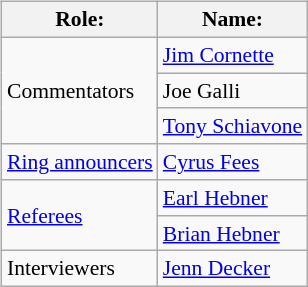<table class=wikitable style="font-size:90%; margin: 0.5em 0 0.5em 1em; float: right; clear: right;">
<tr>
<th>Role:</th>
<th>Name:</th>
</tr>
<tr>
<td rowspan=3>Commentators</td>
<td><a href='#'>Jim Cornette</a></td>
</tr>
<tr>
<td>Joe Galli</td>
</tr>
<tr>
<td><a href='#'>Tony Schiavone</a></td>
</tr>
<tr>
<td rowspan=1><a href='#'>Ring announcers</a></td>
<td><a href='#'>Cyrus Fees</a></td>
</tr>
<tr>
<td rowspan=2><a href='#'>Referees</a></td>
<td><a href='#'>Earl Hebner</a></td>
</tr>
<tr>
<td><a href='#'>Brian Hebner</a></td>
</tr>
<tr>
<td rowspan=1>Interviewers</td>
<td><a href='#'>Jenn Decker</a></td>
</tr>
</table>
